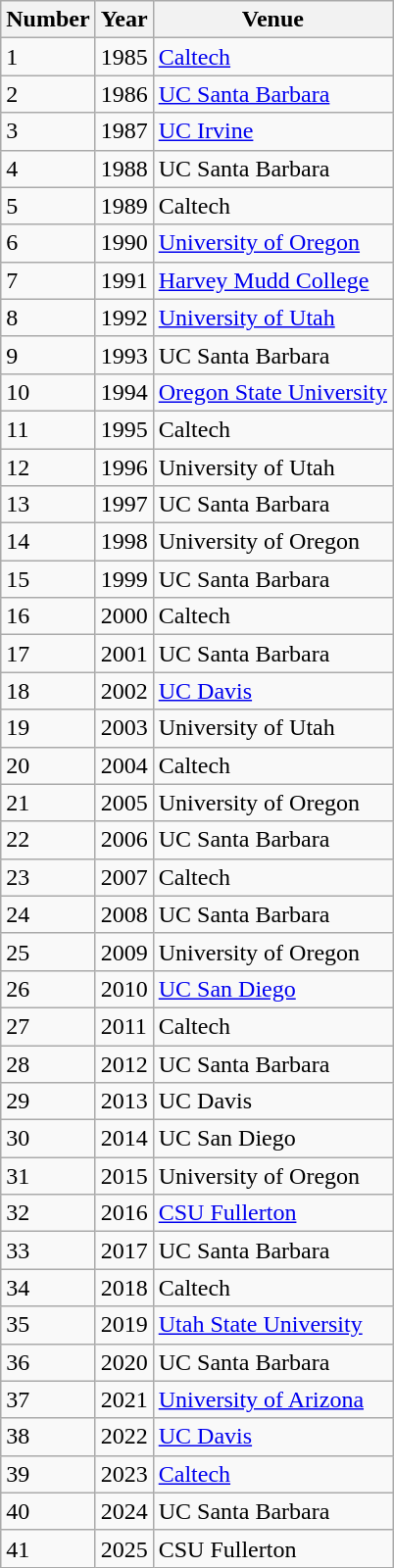<table class="wikitable sortable">
<tr>
<th>Number</th>
<th>Year</th>
<th>Venue</th>
</tr>
<tr>
<td>1</td>
<td>1985</td>
<td><a href='#'>Caltech</a></td>
</tr>
<tr>
<td>2</td>
<td>1986</td>
<td><a href='#'>UC Santa Barbara</a></td>
</tr>
<tr>
<td>3</td>
<td>1987</td>
<td><a href='#'>UC Irvine</a></td>
</tr>
<tr>
<td>4</td>
<td>1988</td>
<td>UC Santa Barbara</td>
</tr>
<tr>
<td>5</td>
<td>1989</td>
<td>Caltech</td>
</tr>
<tr>
<td>6</td>
<td>1990</td>
<td><a href='#'>University of Oregon</a></td>
</tr>
<tr>
<td>7</td>
<td>1991</td>
<td><a href='#'>Harvey Mudd College</a></td>
</tr>
<tr>
<td>8</td>
<td>1992</td>
<td><a href='#'>University of Utah</a></td>
</tr>
<tr>
<td>9</td>
<td>1993</td>
<td>UC Santa Barbara</td>
</tr>
<tr>
<td>10</td>
<td>1994</td>
<td><a href='#'>Oregon State University</a></td>
</tr>
<tr>
<td>11</td>
<td>1995</td>
<td>Caltech</td>
</tr>
<tr>
<td>12</td>
<td>1996</td>
<td>University of Utah</td>
</tr>
<tr>
<td>13</td>
<td>1997</td>
<td>UC Santa Barbara</td>
</tr>
<tr>
<td>14</td>
<td>1998</td>
<td>University of Oregon</td>
</tr>
<tr>
<td>15</td>
<td>1999</td>
<td>UC Santa Barbara</td>
</tr>
<tr>
<td>16</td>
<td>2000</td>
<td>Caltech</td>
</tr>
<tr>
<td>17</td>
<td>2001</td>
<td>UC Santa Barbara</td>
</tr>
<tr>
<td>18</td>
<td>2002</td>
<td><a href='#'>UC Davis</a></td>
</tr>
<tr>
<td>19</td>
<td>2003</td>
<td>University of Utah</td>
</tr>
<tr>
<td>20</td>
<td>2004</td>
<td>Caltech</td>
</tr>
<tr>
<td>21</td>
<td>2005</td>
<td>University of Oregon</td>
</tr>
<tr>
<td>22</td>
<td>2006</td>
<td>UC Santa Barbara</td>
</tr>
<tr>
<td>23</td>
<td>2007</td>
<td>Caltech</td>
</tr>
<tr>
<td>24</td>
<td>2008</td>
<td>UC Santa Barbara</td>
</tr>
<tr>
<td>25</td>
<td>2009</td>
<td>University of Oregon</td>
</tr>
<tr>
<td>26</td>
<td>2010</td>
<td><a href='#'>UC San Diego</a></td>
</tr>
<tr>
<td>27</td>
<td>2011</td>
<td>Caltech</td>
</tr>
<tr>
<td>28</td>
<td>2012</td>
<td>UC Santa Barbara</td>
</tr>
<tr>
<td>29</td>
<td>2013</td>
<td>UC Davis</td>
</tr>
<tr>
<td>30</td>
<td>2014</td>
<td>UC San Diego</td>
</tr>
<tr>
<td>31</td>
<td>2015</td>
<td>University of Oregon</td>
</tr>
<tr>
<td>32</td>
<td>2016</td>
<td><a href='#'>CSU Fullerton</a></td>
</tr>
<tr>
<td>33</td>
<td>2017</td>
<td>UC Santa Barbara</td>
</tr>
<tr>
<td>34</td>
<td>2018</td>
<td>Caltech</td>
</tr>
<tr>
<td>35</td>
<td>2019</td>
<td><a href='#'>Utah State University</a></td>
</tr>
<tr>
<td>36</td>
<td>2020</td>
<td>UC Santa Barbara</td>
</tr>
<tr>
<td>37</td>
<td>2021</td>
<td><a href='#'>University of Arizona</a></td>
</tr>
<tr>
<td>38</td>
<td>2022</td>
<td><a href='#'>UC Davis</a></td>
</tr>
<tr>
<td>39</td>
<td>2023</td>
<td><a href='#'>Caltech</a> </td>
</tr>
<tr>
<td>40</td>
<td>2024</td>
<td>UC Santa Barbara </td>
</tr>
<tr>
<td>41</td>
<td>2025</td>
<td>CSU Fullerton </td>
</tr>
</table>
